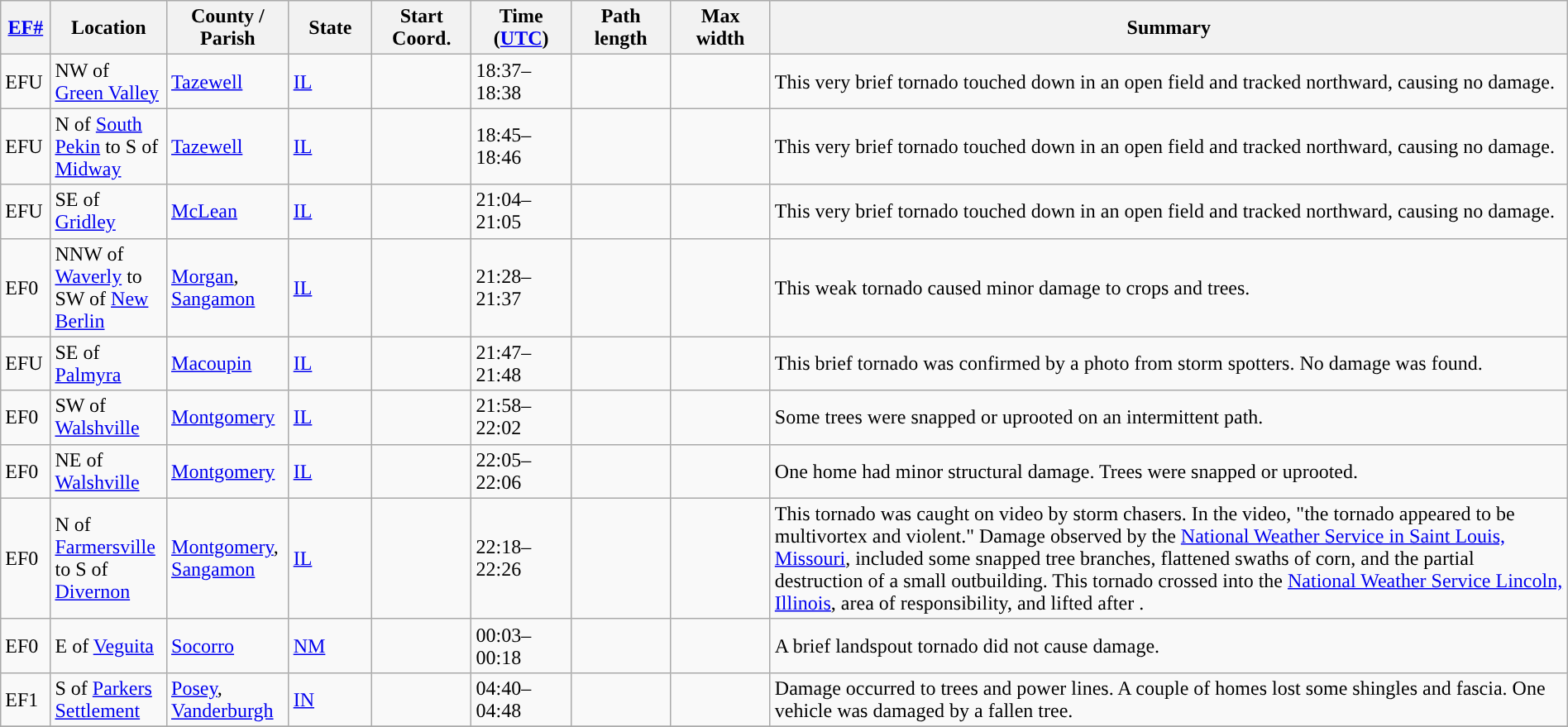<table class="wikitable sortable" style="width:100%;">
<tr>
<th scope="col"  style="width:3%; text-align:center;"><a href='#'>EF#</a></th>
<th scope="col"  style="width:7%; text-align:center;" class="unsortable">Location</th>
<th scope="col"  style="width:6%; text-align:center;" class="unsortable">County / Parish</th>
<th scope="col"  style="width:5%; text-align:center;">State</th>
<th scope="col"  style="width:6%; text-align:center;">Start Coord.</th>
<th scope="col"  style="width:6%; text-align:center;">Time (<a href='#'>UTC</a>)</th>
<th scope="col"  style="width:6%; text-align:center;">Path length</th>
<th scope="col"  style="width:6%; text-align:center;">Max width</th>
<th scope="col" class="unsortable" style="width:48%; text-align:center;">Summary</th>
</tr>
<tr>
<td>EFU</td>
<td>NW of <a href='#'>Green Valley</a></td>
<td><a href='#'>Tazewell</a></td>
<td><a href='#'>IL</a></td>
<td></td>
<td>18:37–18:38</td>
<td></td>
<td></td>
<td>This very brief tornado touched down in an open field and tracked northward, causing no damage.</td>
</tr>
<tr>
<td>EFU</td>
<td>N of <a href='#'>South Pekin</a> to S of <a href='#'>Midway</a></td>
<td><a href='#'>Tazewell</a></td>
<td><a href='#'>IL</a></td>
<td></td>
<td>18:45–18:46</td>
<td></td>
<td></td>
<td>This very brief tornado touched down in an open field and tracked northward, causing no damage.</td>
</tr>
<tr>
<td>EFU</td>
<td>SE of <a href='#'>Gridley</a></td>
<td><a href='#'>McLean</a></td>
<td><a href='#'>IL</a></td>
<td></td>
<td>21:04–21:05</td>
<td></td>
<td></td>
<td>This very brief tornado touched down in an open field and tracked northward, causing no damage.</td>
</tr>
<tr>
<td>EF0</td>
<td>NNW of <a href='#'>Waverly</a> to SW of <a href='#'>New Berlin</a></td>
<td><a href='#'>Morgan</a>, <a href='#'>Sangamon</a></td>
<td><a href='#'>IL</a></td>
<td></td>
<td>21:28–21:37</td>
<td></td>
<td></td>
<td>This weak tornado caused minor damage to crops and trees.</td>
</tr>
<tr>
<td>EFU</td>
<td>SE of <a href='#'>Palmyra</a></td>
<td><a href='#'>Macoupin</a></td>
<td><a href='#'>IL</a></td>
<td></td>
<td>21:47–21:48</td>
<td></td>
<td></td>
<td>This brief tornado was confirmed by a photo from storm spotters. No damage was found.</td>
</tr>
<tr>
<td>EF0</td>
<td>SW of <a href='#'>Walshville</a></td>
<td><a href='#'>Montgomery</a></td>
<td><a href='#'>IL</a></td>
<td></td>
<td>21:58–22:02</td>
<td></td>
<td></td>
<td>Some trees were snapped or uprooted on an intermittent path.</td>
</tr>
<tr>
<td>EF0</td>
<td>NE of <a href='#'>Walshville</a></td>
<td><a href='#'>Montgomery</a></td>
<td><a href='#'>IL</a></td>
<td></td>
<td>22:05–22:06</td>
<td></td>
<td></td>
<td>One home had minor structural damage. Trees were snapped or uprooted.</td>
</tr>
<tr>
<td>EF0</td>
<td>N of <a href='#'>Farmersville</a> to S of <a href='#'>Divernon</a></td>
<td><a href='#'>Montgomery</a>, <a href='#'>Sangamon</a></td>
<td><a href='#'>IL</a></td>
<td></td>
<td>22:18–22:26</td>
<td></td>
<td></td>
<td>This tornado was caught on video by storm chasers. In the video, "the tornado appeared to be multivortex and violent." Damage observed by the <a href='#'>National Weather Service in Saint Louis, Missouri</a>, included some snapped tree branches, flattened swaths of corn, and the partial destruction of a small outbuilding. This tornado crossed into the <a href='#'>National Weather Service Lincoln, Illinois</a>, area of responsibility, and lifted after .</td>
</tr>
<tr>
<td>EF0</td>
<td>E of <a href='#'>Veguita</a></td>
<td><a href='#'>Socorro</a></td>
<td><a href='#'>NM</a></td>
<td></td>
<td>00:03–00:18</td>
<td></td>
<td></td>
<td>A brief landspout tornado did not cause damage.</td>
</tr>
<tr>
<td>EF1</td>
<td>S of <a href='#'>Parkers Settlement</a></td>
<td><a href='#'>Posey</a>, <a href='#'>Vanderburgh</a></td>
<td><a href='#'>IN</a></td>
<td></td>
<td>04:40–04:48</td>
<td></td>
<td></td>
<td>Damage occurred to trees and power lines. A couple of homes lost some shingles and fascia. One vehicle was damaged by a fallen tree.</td>
</tr>
<tr>
</tr>
</table>
